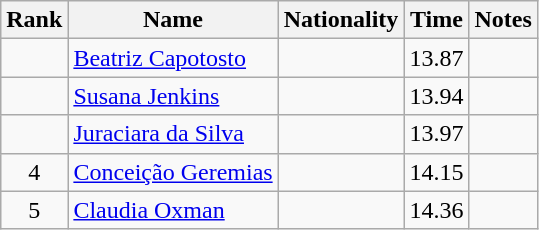<table class="wikitable sortable" style="text-align:center">
<tr>
<th>Rank</th>
<th>Name</th>
<th>Nationality</th>
<th>Time</th>
<th>Notes</th>
</tr>
<tr>
<td></td>
<td align=left><a href='#'>Beatriz Capotosto</a></td>
<td align=left></td>
<td>13.87</td>
<td></td>
</tr>
<tr>
<td></td>
<td align=left><a href='#'>Susana Jenkins</a></td>
<td align=left></td>
<td>13.94</td>
<td></td>
</tr>
<tr>
<td></td>
<td align=left><a href='#'>Juraciara da Silva</a></td>
<td align=left></td>
<td>13.97</td>
<td></td>
</tr>
<tr>
<td>4</td>
<td align=left><a href='#'>Conceição Geremias</a></td>
<td align=left></td>
<td>14.15</td>
<td></td>
</tr>
<tr>
<td>5</td>
<td align=left><a href='#'>Claudia Oxman</a></td>
<td align=left></td>
<td>14.36</td>
<td></td>
</tr>
</table>
